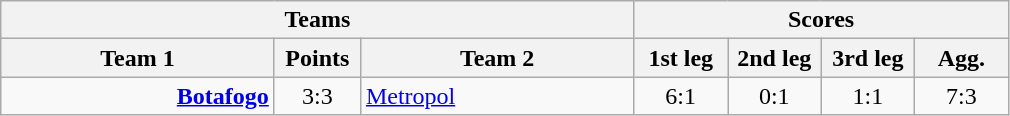<table class="wikitable" style="text-align:center;">
<tr>
<th colspan=3>Teams</th>
<th colspan=4>Scores</th>
</tr>
<tr>
<th width="175">Team 1</th>
<th width="50">Points</th>
<th width="175">Team 2</th>
<th width="55">1st leg</th>
<th width="55">2nd leg</th>
<th width="55">3rd leg</th>
<th width="55">Agg.</th>
</tr>
<tr>
<td align=right><strong><a href='#'>Botafogo</a></strong> </td>
<td>3:3</td>
<td align=left> <a href='#'>Metropol</a></td>
<td>6:1</td>
<td>0:1</td>
<td>1:1</td>
<td>7:3</td>
</tr>
</table>
